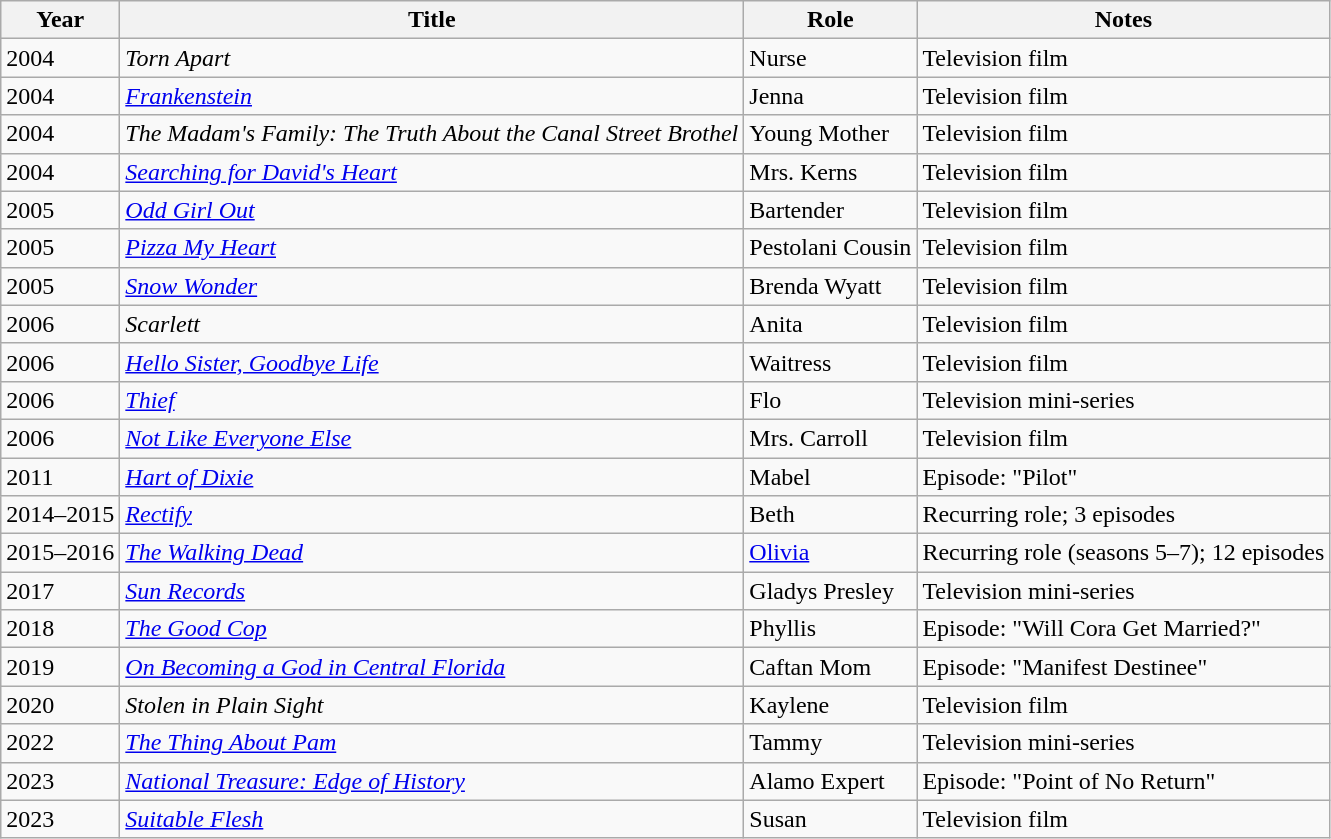<table class="wikitable">
<tr>
<th>Year</th>
<th>Title</th>
<th>Role</th>
<th>Notes</th>
</tr>
<tr>
<td>2004</td>
<td><em>Torn Apart</em></td>
<td>Nurse</td>
<td>Television film</td>
</tr>
<tr>
<td>2004</td>
<td><em><a href='#'>Frankenstein</a></em></td>
<td>Jenna</td>
<td>Television film</td>
</tr>
<tr>
<td>2004</td>
<td><em>The Madam's Family: The Truth About the Canal Street Brothel</em></td>
<td>Young Mother</td>
<td>Television film</td>
</tr>
<tr>
<td>2004</td>
<td><em><a href='#'>Searching for David's Heart</a></em></td>
<td>Mrs. Kerns</td>
<td>Television film</td>
</tr>
<tr>
<td>2005</td>
<td><em><a href='#'>Odd Girl Out</a></em></td>
<td>Bartender</td>
<td>Television film</td>
</tr>
<tr>
<td>2005</td>
<td><em><a href='#'>Pizza My Heart</a></em></td>
<td>Pestolani Cousin</td>
<td>Television film</td>
</tr>
<tr>
<td>2005</td>
<td><em><a href='#'>Snow Wonder</a></em></td>
<td>Brenda Wyatt</td>
<td>Television film</td>
</tr>
<tr>
<td>2006</td>
<td><em>Scarlett</em></td>
<td>Anita</td>
<td>Television film</td>
</tr>
<tr>
<td>2006</td>
<td><em><a href='#'>Hello Sister, Goodbye Life</a></em></td>
<td>Waitress</td>
<td>Television film</td>
</tr>
<tr>
<td>2006</td>
<td><em><a href='#'>Thief</a></em></td>
<td>Flo</td>
<td>Television mini-series</td>
</tr>
<tr>
<td>2006</td>
<td><em><a href='#'>Not Like Everyone Else</a></em></td>
<td>Mrs. Carroll</td>
<td>Television film</td>
</tr>
<tr>
<td>2011</td>
<td><em><a href='#'>Hart of Dixie</a></em></td>
<td>Mabel</td>
<td>Episode: "Pilot"</td>
</tr>
<tr>
<td>2014–2015</td>
<td><em><a href='#'>Rectify</a></em></td>
<td>Beth</td>
<td>Recurring role; 3 episodes</td>
</tr>
<tr>
<td>2015–2016</td>
<td><em><a href='#'>The Walking Dead</a></em></td>
<td><a href='#'>Olivia</a></td>
<td>Recurring role (seasons 5–7); 12 episodes</td>
</tr>
<tr>
<td>2017</td>
<td><em><a href='#'>Sun Records</a></em></td>
<td>Gladys Presley</td>
<td>Television mini-series</td>
</tr>
<tr>
<td>2018</td>
<td><em><a href='#'>The Good Cop</a></em></td>
<td>Phyllis</td>
<td>Episode: "Will Cora Get Married?"</td>
</tr>
<tr>
<td>2019</td>
<td><em><a href='#'>On Becoming a God in Central Florida</a></em></td>
<td>Caftan Mom</td>
<td>Episode: "Manifest Destinee"</td>
</tr>
<tr>
<td>2020</td>
<td><em>Stolen in Plain Sight</em></td>
<td>Kaylene</td>
<td>Television film</td>
</tr>
<tr>
<td>2022</td>
<td><em><a href='#'>The Thing About Pam</a></em></td>
<td>Tammy</td>
<td>Television mini-series</td>
</tr>
<tr>
<td>2023</td>
<td><em><a href='#'>National Treasure: Edge of History</a></em></td>
<td>Alamo Expert</td>
<td>Episode: "Point of No Return"</td>
</tr>
<tr>
<td>2023</td>
<td><em><a href='#'>Suitable Flesh</a></em></td>
<td>Susan</td>
<td>Television film</td>
</tr>
</table>
